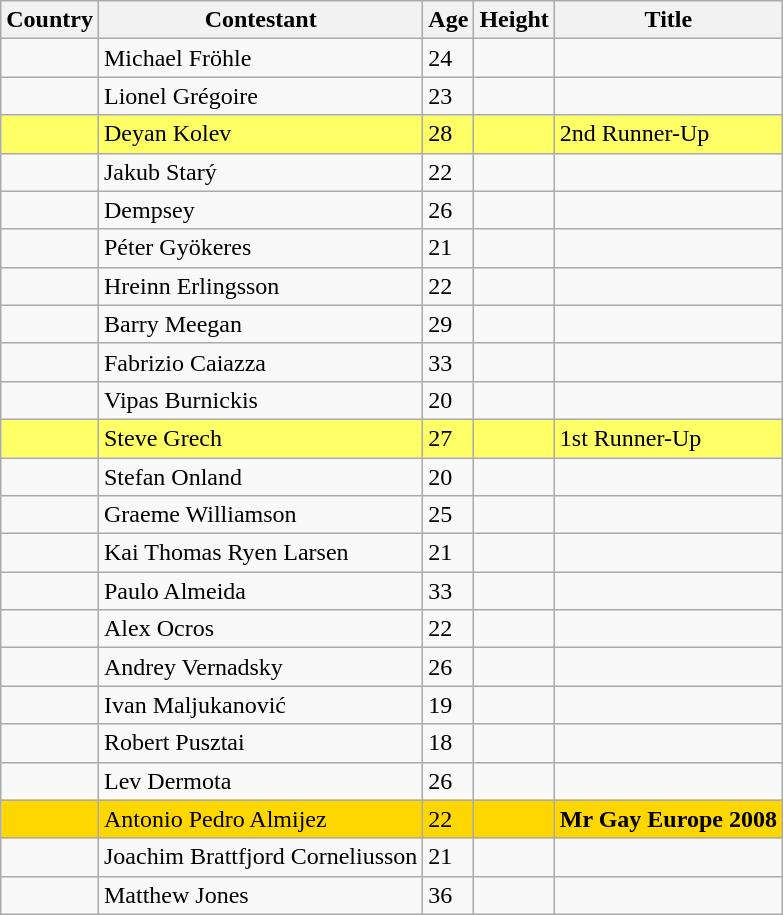<table class="sortable wikitable">
<tr>
<th>Country</th>
<th>Contestant</th>
<th>Age</th>
<th>Height</th>
<th>Title</th>
</tr>
<tr>
<td><strong></strong></td>
<td>Michael Fröhle</td>
<td>24</td>
<td></td>
<td></td>
</tr>
<tr>
<td><strong></strong></td>
<td>Lionel Grégoire</td>
<td>23</td>
<td></td>
<td></td>
</tr>
<tr style="background:#FFFF66">
<td><strong></strong></td>
<td>Deyan Kolev</td>
<td>28</td>
<td></td>
<td>2nd Runner-Up</td>
</tr>
<tr>
<td><strong></strong></td>
<td>Jakub Starý</td>
<td>22</td>
<td></td>
<td></td>
</tr>
<tr>
<td><strong></strong></td>
<td>Dempsey</td>
<td>26</td>
<td></td>
<td></td>
</tr>
<tr>
<td><strong></strong></td>
<td>Péter Gyökeres</td>
<td>21</td>
<td></td>
<td></td>
</tr>
<tr>
<td><strong></strong></td>
<td>Hreinn Erlingsson</td>
<td>22</td>
<td></td>
<td></td>
</tr>
<tr>
<td><strong></strong></td>
<td>Barry Meegan</td>
<td>29</td>
<td></td>
<td></td>
</tr>
<tr>
<td><strong></strong></td>
<td>Fabrizio Caiazza</td>
<td>33</td>
<td></td>
<td></td>
</tr>
<tr>
<td><strong></strong></td>
<td>Vipas Burnickis</td>
<td>20</td>
<td></td>
<td></td>
</tr>
<tr style="background:#FFFF66">
<td><strong></strong></td>
<td>Steve Grech</td>
<td>27</td>
<td></td>
<td>1st Runner-Up</td>
</tr>
<tr>
<td><strong></strong></td>
<td>Stefan Onland</td>
<td>20</td>
<td></td>
<td></td>
</tr>
<tr>
<td><strong></strong></td>
<td>Graeme Williamson</td>
<td>25</td>
<td></td>
<td></td>
</tr>
<tr>
<td><strong></strong></td>
<td>Kai Thomas Ryen Larsen</td>
<td>21</td>
<td></td>
<td></td>
</tr>
<tr>
<td><strong></strong></td>
<td>Paulo Almeida</td>
<td>33</td>
<td></td>
<td></td>
</tr>
<tr>
<td><strong></strong></td>
<td>Alex Ocros</td>
<td>22</td>
<td></td>
<td></td>
</tr>
<tr>
<td><strong></strong></td>
<td>Andrey Vernadsky</td>
<td>26</td>
<td></td>
<td></td>
</tr>
<tr>
<td><strong></strong></td>
<td>Ivan Maljukanović</td>
<td>19</td>
<td></td>
<td></td>
</tr>
<tr>
<td><strong></strong></td>
<td>Robert Pusztai</td>
<td>18</td>
<td></td>
<td></td>
</tr>
<tr>
<td><strong></strong></td>
<td>Lev Dermota</td>
<td>26</td>
<td></td>
<td></td>
</tr>
<tr style="background:gold">
<td><strong></strong></td>
<td>Antonio Pedro Almijez</td>
<td>22</td>
<td></td>
<td><strong>Mr Gay Europe 2008</strong></td>
</tr>
<tr>
<td><strong></strong></td>
<td>Joachim Brattfjord Corneliusson</td>
<td>21</td>
<td></td>
<td></td>
</tr>
<tr>
<td><strong></strong></td>
<td>Matthew Jones</td>
<td>36</td>
<td></td>
<td></td>
</tr>
</table>
